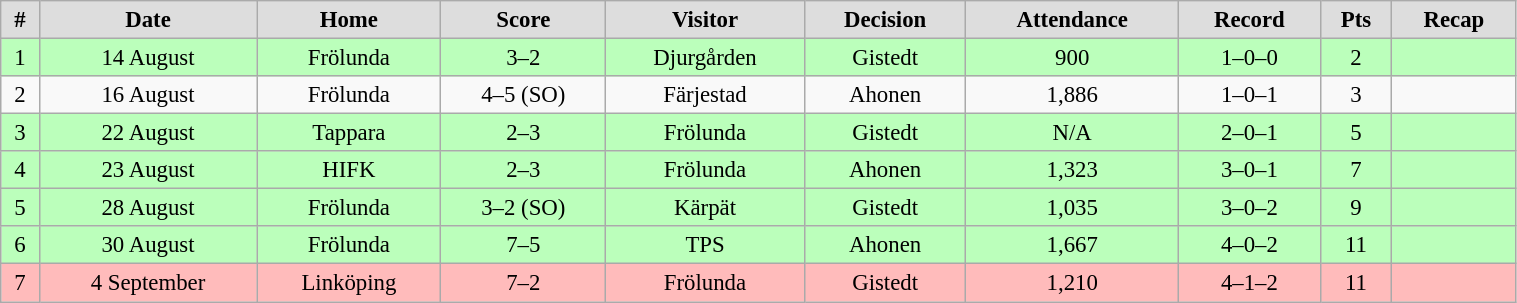<table class="wikitable" width="80%" style="text-align: center; font-size: 95%">
<tr bgcolor="#dddddd">
<td><strong>#</strong></td>
<td><strong>Date</strong></td>
<td><strong>Home</strong></td>
<td><strong>Score</strong></td>
<td><strong>Visitor</strong></td>
<td><strong>Decision</strong></td>
<td><strong>Attendance</strong></td>
<td><strong>Record</strong></td>
<td><strong>Pts</strong></td>
<td><strong>Recap</strong></td>
</tr>
<tr bgcolor="#bbffbb">
<td>1</td>
<td>14 August</td>
<td>Frölunda</td>
<td>3–2</td>
<td>Djurgården</td>
<td>Gistedt</td>
<td>900</td>
<td>1–0–0</td>
<td>2</td>
<td></td>
</tr>
<tr>
<td>2</td>
<td>16 August</td>
<td>Frölunda</td>
<td>4–5 (SO)</td>
<td>Färjestad</td>
<td>Ahonen</td>
<td>1,886</td>
<td>1–0–1</td>
<td>3</td>
<td></td>
</tr>
<tr bgcolor="#bbffbb">
<td>3</td>
<td>22 August</td>
<td>Tappara</td>
<td>2–3</td>
<td>Frölunda</td>
<td>Gistedt</td>
<td>N/A</td>
<td>2–0–1</td>
<td>5</td>
<td></td>
</tr>
<tr bgcolor="#bbffbb">
<td>4</td>
<td>23 August</td>
<td>HIFK</td>
<td>2–3</td>
<td>Frölunda</td>
<td>Ahonen</td>
<td>1,323</td>
<td>3–0–1</td>
<td>7</td>
<td></td>
</tr>
<tr bgcolor="#bbffbb">
<td>5</td>
<td>28 August</td>
<td>Frölunda</td>
<td>3–2 (SO)</td>
<td>Kärpät</td>
<td>Gistedt</td>
<td>1,035</td>
<td>3–0–2</td>
<td>9</td>
<td></td>
</tr>
<tr bgcolor="#bbffbb">
<td>6</td>
<td>30 August</td>
<td>Frölunda</td>
<td>7–5</td>
<td>TPS</td>
<td>Ahonen</td>
<td>1,667</td>
<td>4–0–2</td>
<td>11</td>
<td></td>
</tr>
<tr bgcolor="#ffbbbb">
<td>7</td>
<td>4 September</td>
<td>Linköping</td>
<td>7–2</td>
<td>Frölunda</td>
<td>Gistedt</td>
<td>1,210</td>
<td>4–1–2</td>
<td>11</td>
<td></td>
</tr>
</table>
